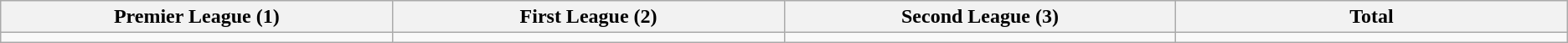<table class="wikitable">
<tr>
<th width="5%">Premier League (1)</th>
<th width="5%">First League (2)</th>
<th width="5%">Second League (3)</th>
<th width="5%">Total</th>
</tr>
<tr>
<td></td>
<td></td>
<td></td>
<td></td>
</tr>
</table>
